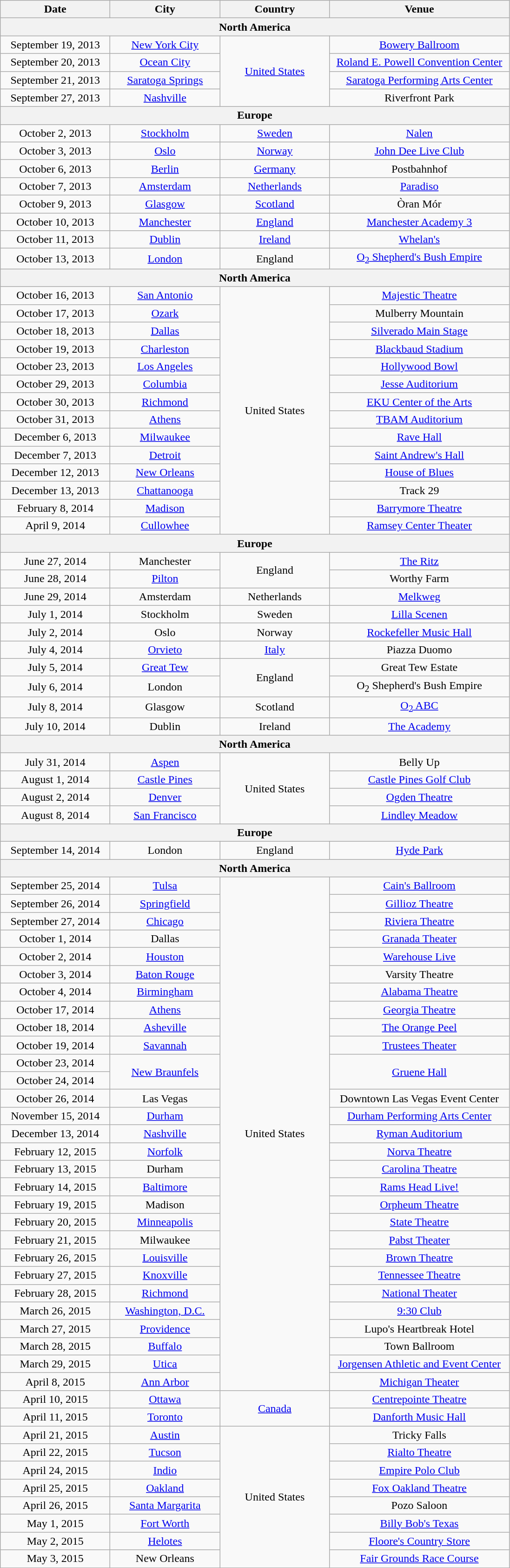<table class="wikitable" style="text-align:center;">
<tr>
<th style="width:150px;">Date</th>
<th style="width:150px;">City</th>
<th style="width:150px;">Country</th>
<th style="width:250px;">Venue</th>
</tr>
<tr>
<th colspan="4">North America</th>
</tr>
<tr>
<td>September 19, 2013</td>
<td><a href='#'>New York City</a></td>
<td rowspan="4"><a href='#'>United States</a></td>
<td><a href='#'>Bowery Ballroom</a></td>
</tr>
<tr>
<td>September 20, 2013</td>
<td><a href='#'>Ocean City</a></td>
<td><a href='#'>Roland E. Powell Convention Center</a></td>
</tr>
<tr>
<td>September 21, 2013</td>
<td><a href='#'>Saratoga Springs</a></td>
<td><a href='#'>Saratoga Performing Arts Center</a></td>
</tr>
<tr>
<td>September 27, 2013</td>
<td><a href='#'>Nashville</a></td>
<td>Riverfront Park</td>
</tr>
<tr>
<th colspan="4">Europe</th>
</tr>
<tr>
<td>October 2, 2013</td>
<td><a href='#'>Stockholm</a></td>
<td><a href='#'>Sweden</a></td>
<td><a href='#'>Nalen</a></td>
</tr>
<tr>
<td>October 3, 2013</td>
<td><a href='#'>Oslo</a></td>
<td><a href='#'>Norway</a></td>
<td><a href='#'>John Dee Live Club</a></td>
</tr>
<tr>
<td>October 6, 2013</td>
<td><a href='#'>Berlin</a></td>
<td><a href='#'>Germany</a></td>
<td>Postbahnhof</td>
</tr>
<tr>
<td>October 7, 2013</td>
<td><a href='#'>Amsterdam</a></td>
<td><a href='#'>Netherlands</a></td>
<td><a href='#'>Paradiso</a></td>
</tr>
<tr>
<td>October 9, 2013</td>
<td><a href='#'>Glasgow</a></td>
<td><a href='#'>Scotland</a></td>
<td>Òran Mór</td>
</tr>
<tr>
<td>October 10, 2013</td>
<td><a href='#'>Manchester</a></td>
<td><a href='#'>England</a></td>
<td><a href='#'>Manchester Academy 3</a></td>
</tr>
<tr>
<td>October 11, 2013</td>
<td><a href='#'>Dublin</a></td>
<td><a href='#'>Ireland</a></td>
<td><a href='#'>Whelan's</a></td>
</tr>
<tr>
<td>October 13, 2013</td>
<td><a href='#'>London</a></td>
<td>England</td>
<td><a href='#'>O<sub>2</sub> Shepherd's Bush Empire</a></td>
</tr>
<tr>
<th colspan="4">North America</th>
</tr>
<tr>
<td>October 16, 2013</td>
<td><a href='#'>San Antonio</a></td>
<td rowspan="14">United States</td>
<td><a href='#'>Majestic Theatre</a></td>
</tr>
<tr>
<td>October 17, 2013</td>
<td><a href='#'>Ozark</a></td>
<td>Mulberry Mountain</td>
</tr>
<tr>
<td>October 18, 2013</td>
<td><a href='#'>Dallas</a></td>
<td><a href='#'>Silverado Main Stage</a></td>
</tr>
<tr>
<td>October 19, 2013</td>
<td><a href='#'>Charleston</a></td>
<td><a href='#'>Blackbaud Stadium</a></td>
</tr>
<tr>
<td>October 23, 2013</td>
<td><a href='#'>Los Angeles</a></td>
<td><a href='#'>Hollywood Bowl</a></td>
</tr>
<tr>
<td>October 29, 2013</td>
<td><a href='#'>Columbia</a></td>
<td><a href='#'>Jesse Auditorium</a></td>
</tr>
<tr>
<td>October 30, 2013</td>
<td><a href='#'>Richmond</a></td>
<td><a href='#'>EKU Center of the Arts</a></td>
</tr>
<tr>
<td>October 31, 2013</td>
<td><a href='#'>Athens</a></td>
<td><a href='#'>TBAM Auditorium</a></td>
</tr>
<tr>
<td>December 6, 2013</td>
<td><a href='#'>Milwaukee</a></td>
<td><a href='#'>Rave Hall</a></td>
</tr>
<tr>
<td>December 7, 2013</td>
<td><a href='#'>Detroit</a></td>
<td><a href='#'>Saint Andrew's Hall</a></td>
</tr>
<tr>
<td>December 12, 2013</td>
<td><a href='#'>New Orleans</a></td>
<td><a href='#'>House of Blues</a></td>
</tr>
<tr>
<td>December 13, 2013</td>
<td><a href='#'>Chattanooga</a></td>
<td>Track 29</td>
</tr>
<tr>
<td>February 8, 2014</td>
<td><a href='#'>Madison</a></td>
<td><a href='#'>Barrymore Theatre</a></td>
</tr>
<tr>
<td>April 9, 2014</td>
<td><a href='#'>Cullowhee</a></td>
<td><a href='#'>Ramsey Center Theater</a></td>
</tr>
<tr>
<th colspan="4">Europe</th>
</tr>
<tr>
<td>June 27, 2014</td>
<td>Manchester</td>
<td rowspan="2">England</td>
<td><a href='#'>The Ritz</a></td>
</tr>
<tr>
<td>June 28, 2014</td>
<td><a href='#'>Pilton</a></td>
<td>Worthy Farm</td>
</tr>
<tr>
<td>June 29, 2014</td>
<td>Amsterdam</td>
<td>Netherlands</td>
<td><a href='#'>Melkweg</a></td>
</tr>
<tr>
<td>July 1, 2014</td>
<td>Stockholm</td>
<td>Sweden</td>
<td><a href='#'>Lilla Scenen</a></td>
</tr>
<tr>
<td>July 2, 2014</td>
<td>Oslo</td>
<td>Norway</td>
<td><a href='#'>Rockefeller Music Hall</a></td>
</tr>
<tr>
<td>July 4, 2014</td>
<td><a href='#'>Orvieto</a></td>
<td><a href='#'>Italy</a></td>
<td>Piazza Duomo</td>
</tr>
<tr>
<td>July 5, 2014</td>
<td><a href='#'>Great Tew</a></td>
<td rowspan="2">England</td>
<td>Great Tew Estate</td>
</tr>
<tr>
<td>July 6, 2014</td>
<td>London</td>
<td>O<sub>2</sub> Shepherd's Bush Empire</td>
</tr>
<tr>
<td>July 8, 2014</td>
<td>Glasgow</td>
<td>Scotland</td>
<td><a href='#'>O<sub>2</sub> ABC</a></td>
</tr>
<tr>
<td>July 10, 2014</td>
<td>Dublin</td>
<td>Ireland</td>
<td><a href='#'>The Academy</a></td>
</tr>
<tr>
<th colspan="4">North America</th>
</tr>
<tr>
<td>July 31, 2014</td>
<td><a href='#'>Aspen</a></td>
<td rowspan="4">United States</td>
<td>Belly Up</td>
</tr>
<tr>
<td>August 1, 2014</td>
<td><a href='#'>Castle Pines</a></td>
<td><a href='#'>Castle Pines Golf Club</a></td>
</tr>
<tr>
<td>August 2, 2014</td>
<td><a href='#'>Denver</a></td>
<td><a href='#'>Ogden Theatre</a></td>
</tr>
<tr>
<td>August 8, 2014</td>
<td><a href='#'>San Francisco</a></td>
<td><a href='#'>Lindley Meadow</a></td>
</tr>
<tr>
<th colspan="4">Europe</th>
</tr>
<tr>
<td>September 14, 2014</td>
<td>London</td>
<td>England</td>
<td><a href='#'>Hyde Park</a></td>
</tr>
<tr>
<th colspan="4">North America</th>
</tr>
<tr>
<td>September 25, 2014</td>
<td><a href='#'>Tulsa</a></td>
<td rowspan="29">United States</td>
<td><a href='#'>Cain's Ballroom</a></td>
</tr>
<tr>
<td>September 26, 2014</td>
<td><a href='#'>Springfield</a></td>
<td><a href='#'>Gillioz Theatre</a></td>
</tr>
<tr>
<td>September 27, 2014</td>
<td><a href='#'>Chicago</a></td>
<td><a href='#'>Riviera Theatre</a></td>
</tr>
<tr>
<td>October 1, 2014</td>
<td>Dallas</td>
<td><a href='#'>Granada Theater</a></td>
</tr>
<tr>
<td>October 2, 2014</td>
<td><a href='#'>Houston</a></td>
<td><a href='#'>Warehouse Live</a></td>
</tr>
<tr>
<td>October 3, 2014</td>
<td><a href='#'>Baton Rouge</a></td>
<td>Varsity Theatre</td>
</tr>
<tr>
<td>October 4, 2014</td>
<td><a href='#'>Birmingham</a></td>
<td><a href='#'>Alabama Theatre</a></td>
</tr>
<tr>
<td>October 17, 2014</td>
<td><a href='#'>Athens</a></td>
<td><a href='#'>Georgia Theatre</a></td>
</tr>
<tr>
<td>October 18, 2014</td>
<td><a href='#'>Asheville</a></td>
<td><a href='#'>The Orange Peel</a></td>
</tr>
<tr>
<td>October 19, 2014</td>
<td><a href='#'>Savannah</a></td>
<td><a href='#'>Trustees Theater</a></td>
</tr>
<tr>
<td>October 23, 2014</td>
<td rowspan="2"><a href='#'>New Braunfels</a></td>
<td rowspan="2"><a href='#'>Gruene Hall</a></td>
</tr>
<tr>
<td>October 24, 2014</td>
</tr>
<tr>
<td>October 26, 2014</td>
<td>Las Vegas</td>
<td>Downtown Las Vegas Event Center</td>
</tr>
<tr>
<td>November 15, 2014</td>
<td><a href='#'>Durham</a></td>
<td><a href='#'>Durham Performing Arts Center</a></td>
</tr>
<tr>
<td>December 13, 2014</td>
<td><a href='#'>Nashville</a></td>
<td><a href='#'>Ryman Auditorium</a></td>
</tr>
<tr>
<td>February 12, 2015</td>
<td><a href='#'>Norfolk</a></td>
<td><a href='#'>Norva Theatre</a></td>
</tr>
<tr>
<td>February 13, 2015</td>
<td>Durham</td>
<td><a href='#'>Carolina Theatre</a></td>
</tr>
<tr>
<td>February 14, 2015</td>
<td><a href='#'>Baltimore</a></td>
<td><a href='#'>Rams Head Live!</a></td>
</tr>
<tr>
<td>February 19, 2015</td>
<td>Madison</td>
<td><a href='#'>Orpheum Theatre</a></td>
</tr>
<tr>
<td>February 20, 2015</td>
<td><a href='#'>Minneapolis</a></td>
<td><a href='#'>State Theatre</a></td>
</tr>
<tr>
<td>February 21, 2015</td>
<td>Milwaukee</td>
<td><a href='#'>Pabst Theater</a></td>
</tr>
<tr>
<td>February 26, 2015</td>
<td><a href='#'>Louisville</a></td>
<td><a href='#'>Brown Theatre</a></td>
</tr>
<tr>
<td>February 27, 2015</td>
<td><a href='#'>Knoxville</a></td>
<td><a href='#'>Tennessee Theatre</a></td>
</tr>
<tr>
<td>February 28, 2015</td>
<td><a href='#'>Richmond</a></td>
<td><a href='#'>National Theater</a></td>
</tr>
<tr>
<td>March 26, 2015</td>
<td><a href='#'>Washington, D.C.</a></td>
<td><a href='#'>9:30 Club</a></td>
</tr>
<tr>
<td>March 27, 2015</td>
<td><a href='#'>Providence</a></td>
<td>Lupo's Heartbreak Hotel</td>
</tr>
<tr>
<td>March 28, 2015</td>
<td><a href='#'>Buffalo</a></td>
<td>Town Ballroom</td>
</tr>
<tr>
<td>March 29, 2015</td>
<td><a href='#'>Utica</a></td>
<td><a href='#'>Jorgensen Athletic and Event Center</a></td>
</tr>
<tr>
<td>April 8, 2015</td>
<td><a href='#'>Ann Arbor</a></td>
<td><a href='#'>Michigan Theater</a></td>
</tr>
<tr>
<td>April 10, 2015</td>
<td><a href='#'>Ottawa</a></td>
<td rowspan="2"><a href='#'>Canada</a></td>
<td><a href='#'>Centrepointe Theatre</a></td>
</tr>
<tr>
<td>April 11, 2015</td>
<td><a href='#'>Toronto</a></td>
<td><a href='#'>Danforth Music Hall</a></td>
</tr>
<tr>
<td>April 21, 2015</td>
<td><a href='#'>Austin</a></td>
<td rowspan="8">United States</td>
<td>Tricky Falls</td>
</tr>
<tr>
<td>April 22, 2015</td>
<td><a href='#'>Tucson</a></td>
<td><a href='#'>Rialto Theatre</a></td>
</tr>
<tr>
<td>April 24, 2015</td>
<td><a href='#'>Indio</a></td>
<td><a href='#'>Empire Polo Club</a></td>
</tr>
<tr>
<td>April 25, 2015</td>
<td><a href='#'>Oakland</a></td>
<td><a href='#'>Fox Oakland Theatre</a></td>
</tr>
<tr>
<td>April 26, 2015</td>
<td><a href='#'>Santa Margarita</a></td>
<td>Pozo Saloon</td>
</tr>
<tr>
<td>May 1, 2015</td>
<td><a href='#'>Fort Worth</a></td>
<td><a href='#'>Billy Bob's Texas</a></td>
</tr>
<tr>
<td>May 2, 2015</td>
<td><a href='#'>Helotes</a></td>
<td><a href='#'>Floore's Country Store</a></td>
</tr>
<tr>
<td>May 3, 2015</td>
<td>New Orleans</td>
<td><a href='#'>Fair Grounds Race Course</a></td>
</tr>
<tr>
</tr>
</table>
